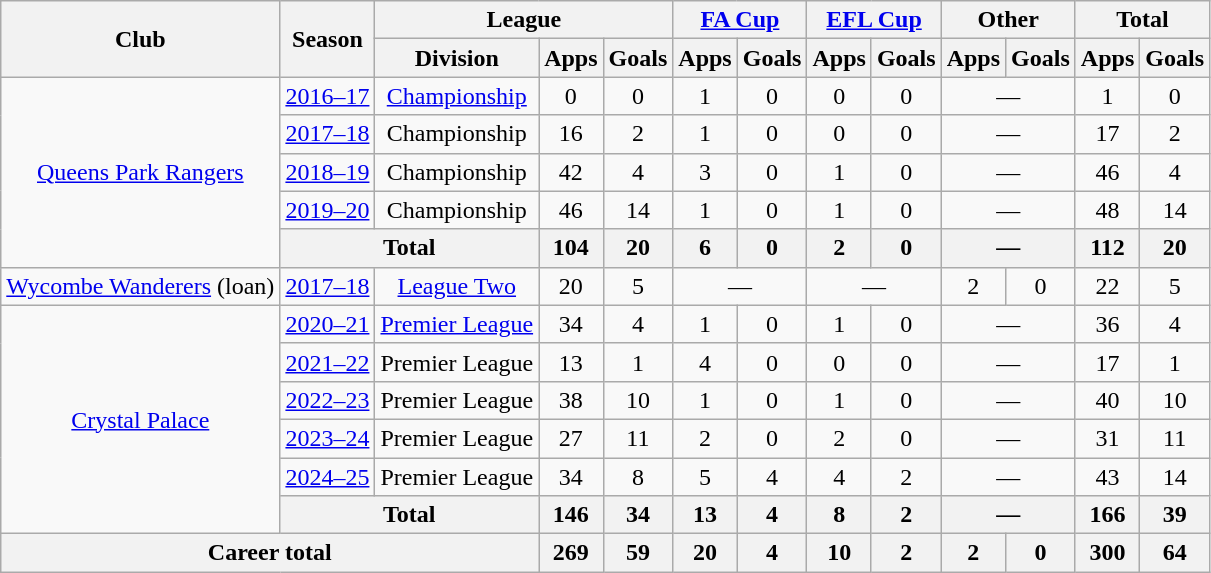<table class="wikitable" style="text-align: center;">
<tr>
<th rowspan="2">Club</th>
<th rowspan="2">Season</th>
<th colspan="3">League</th>
<th colspan="2"><a href='#'>FA Cup</a></th>
<th colspan="2"><a href='#'>EFL Cup</a></th>
<th colspan="2">Other</th>
<th colspan="2">Total</th>
</tr>
<tr>
<th>Division</th>
<th>Apps</th>
<th>Goals</th>
<th>Apps</th>
<th>Goals</th>
<th>Apps</th>
<th>Goals</th>
<th>Apps</th>
<th>Goals</th>
<th>Apps</th>
<th>Goals</th>
</tr>
<tr>
<td rowspan="5"><a href='#'>Queens Park Rangers</a></td>
<td><a href='#'>2016–17</a></td>
<td><a href='#'>Championship</a></td>
<td>0</td>
<td>0</td>
<td>1</td>
<td>0</td>
<td>0</td>
<td>0</td>
<td colspan="2">—</td>
<td>1</td>
<td>0</td>
</tr>
<tr>
<td><a href='#'>2017–18</a></td>
<td>Championship</td>
<td>16</td>
<td>2</td>
<td>1</td>
<td>0</td>
<td>0</td>
<td>0</td>
<td colspan="2">—</td>
<td>17</td>
<td>2</td>
</tr>
<tr>
<td><a href='#'>2018–19</a></td>
<td>Championship</td>
<td>42</td>
<td>4</td>
<td>3</td>
<td>0</td>
<td>1</td>
<td>0</td>
<td colspan="2">—</td>
<td>46</td>
<td>4</td>
</tr>
<tr>
<td><a href='#'>2019–20</a></td>
<td>Championship</td>
<td>46</td>
<td>14</td>
<td>1</td>
<td>0</td>
<td>1</td>
<td>0</td>
<td colspan="2">—</td>
<td>48</td>
<td>14</td>
</tr>
<tr>
<th colspan="2">Total</th>
<th>104</th>
<th>20</th>
<th>6</th>
<th>0</th>
<th>2</th>
<th>0</th>
<th colspan="2">—</th>
<th>112</th>
<th>20</th>
</tr>
<tr>
<td><a href='#'>Wycombe Wanderers</a> (loan)</td>
<td><a href='#'>2017–18</a></td>
<td><a href='#'>League Two</a></td>
<td>20</td>
<td>5</td>
<td colspan="2">—</td>
<td colspan="2">—</td>
<td>2</td>
<td>0</td>
<td>22</td>
<td>5</td>
</tr>
<tr>
<td rowspan="6"><a href='#'>Crystal Palace</a></td>
<td><a href='#'>2020–21</a></td>
<td><a href='#'>Premier League</a></td>
<td>34</td>
<td>4</td>
<td>1</td>
<td>0</td>
<td>1</td>
<td>0</td>
<td colspan="2">—</td>
<td>36</td>
<td>4</td>
</tr>
<tr>
<td><a href='#'>2021–22</a></td>
<td>Premier League</td>
<td>13</td>
<td>1</td>
<td>4</td>
<td>0</td>
<td>0</td>
<td>0</td>
<td colspan="2">—</td>
<td>17</td>
<td>1</td>
</tr>
<tr>
<td><a href='#'>2022–23</a></td>
<td>Premier League</td>
<td>38</td>
<td>10</td>
<td>1</td>
<td>0</td>
<td>1</td>
<td>0</td>
<td colspan="2">—</td>
<td>40</td>
<td>10</td>
</tr>
<tr>
<td><a href='#'>2023–24</a></td>
<td>Premier League</td>
<td>27</td>
<td>11</td>
<td>2</td>
<td>0</td>
<td>2</td>
<td>0</td>
<td colspan="2">—</td>
<td>31</td>
<td>11</td>
</tr>
<tr>
<td><a href='#'>2024–25</a></td>
<td>Premier League</td>
<td>34</td>
<td>8</td>
<td>5</td>
<td>4</td>
<td>4</td>
<td>2</td>
<td colspan="2">—</td>
<td>43</td>
<td>14</td>
</tr>
<tr>
<th colspan="2">Total</th>
<th>146</th>
<th>34</th>
<th>13</th>
<th>4</th>
<th>8</th>
<th>2</th>
<th colspan="2">—</th>
<th>166</th>
<th>39</th>
</tr>
<tr>
<th colspan="3">Career total</th>
<th>269</th>
<th>59</th>
<th>20</th>
<th>4</th>
<th>10</th>
<th>2</th>
<th>2</th>
<th>0</th>
<th>300</th>
<th>64</th>
</tr>
</table>
